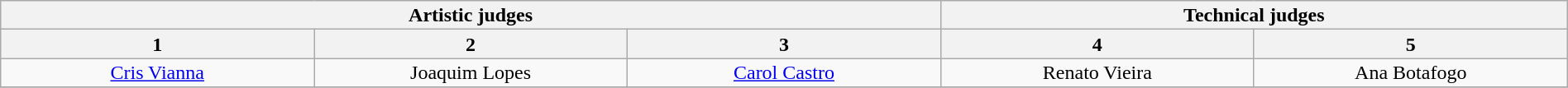<table class="wikitable" style="font-size:100%; line-height:16px; text-align:center" width="100%">
<tr>
<th colspan=3>Artistic judges</th>
<th colspan=2>Technical judges</th>
</tr>
<tr>
<th width="20.0%">1</th>
<th width="20.0%">2</th>
<th width="20.0%">3</th>
<th width="20.0%">4</th>
<th width="20.0%">5</th>
</tr>
<tr>
<td><a href='#'>Cris Vianna</a></td>
<td>Joaquim Lopes</td>
<td><a href='#'>Carol Castro</a></td>
<td>Renato Vieira</td>
<td>Ana Botafogo</td>
</tr>
<tr>
</tr>
</table>
